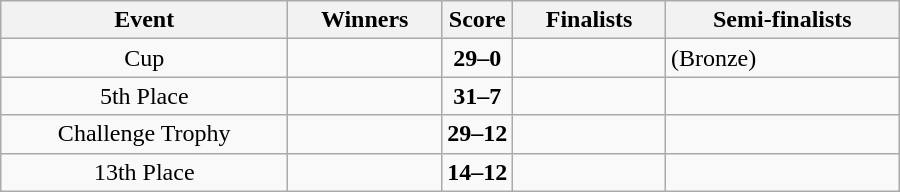<table class="wikitable" width=600 style="text-align: center">
<tr>
<th>Event</th>
<th>Winners</th>
<th>Score</th>
<th>Finalists</th>
<th>Semi-finalists</th>
</tr>
<tr>
<td>Cup</td>
<td align=left><strong></strong></td>
<td><strong>29–0</strong></td>
<td align=left></td>
<td align=left> (Bronze)<br></td>
</tr>
<tr>
<td>5th Place</td>
<td align=left><strong></strong></td>
<td><strong>31–7</strong></td>
<td align=left></td>
<td align=left><br></td>
</tr>
<tr>
<td>Challenge Trophy</td>
<td align=left><strong></strong></td>
<td width=40px><strong>29–12</strong></td>
<td align=left></td>
<td align=left><br></td>
</tr>
<tr>
<td>13th Place</td>
<td align=left><strong></strong></td>
<td><strong>14–12</strong></td>
<td align=left></td>
<td align=left><br></td>
</tr>
</table>
